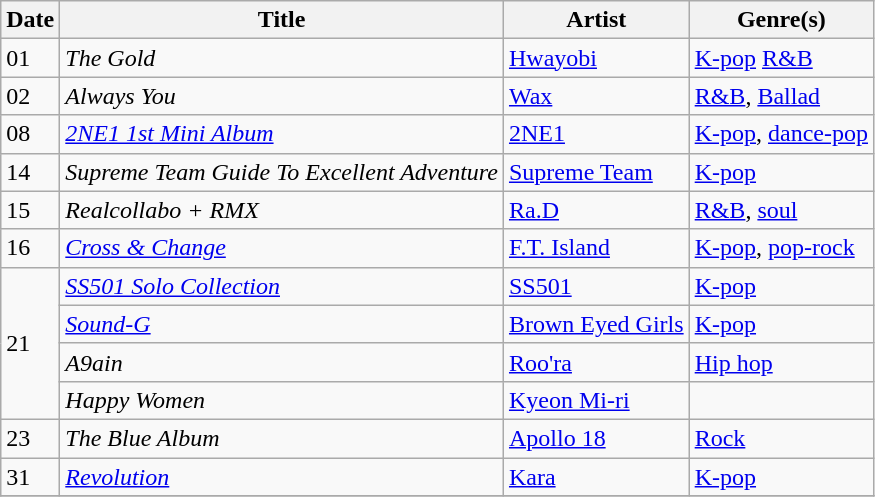<table class="wikitable" style="text-align: left;">
<tr>
<th>Date</th>
<th>Title</th>
<th>Artist</th>
<th>Genre(s)</th>
</tr>
<tr>
<td rowspan="1">01</td>
<td><em>The Gold</em></td>
<td><a href='#'>Hwayobi</a></td>
<td><a href='#'>K-pop</a> <a href='#'>R&B</a></td>
</tr>
<tr>
<td>02</td>
<td><em>Always You</em></td>
<td><a href='#'>Wax</a></td>
<td><a href='#'>R&B</a>, <a href='#'>Ballad</a></td>
</tr>
<tr>
<td rowspan="1">08</td>
<td><a href='#'><em>2NE1 1st Mini Album</em></a></td>
<td><a href='#'>2NE1</a></td>
<td><a href='#'>K-pop</a>, <a href='#'>dance-pop</a></td>
</tr>
<tr>
<td rowspan="1">14</td>
<td><em>Supreme Team Guide To Excellent Adventure</em></td>
<td><a href='#'>Supreme Team</a></td>
<td><a href='#'>K-pop</a></td>
</tr>
<tr>
<td rowspan="1">15</td>
<td><em>Realcollabo + RMX</em></td>
<td><a href='#'>Ra.D</a></td>
<td><a href='#'>R&B</a>, <a href='#'>soul</a></td>
</tr>
<tr>
<td rowspan="1">16</td>
<td><em><a href='#'>Cross & Change</a></em></td>
<td><a href='#'>F.T. Island</a></td>
<td><a href='#'>K-pop</a>, <a href='#'>pop-rock</a></td>
</tr>
<tr>
<td rowspan="4">21</td>
<td><em><a href='#'>SS501 Solo Collection</a></em></td>
<td><a href='#'>SS501</a></td>
<td><a href='#'>K-pop</a></td>
</tr>
<tr>
<td><em><a href='#'>Sound-G</a></em></td>
<td><a href='#'>Brown Eyed Girls</a></td>
<td><a href='#'>K-pop</a></td>
</tr>
<tr>
<td><em>A9ain</em></td>
<td><a href='#'>Roo'ra</a></td>
<td><a href='#'>Hip hop</a></td>
</tr>
<tr>
<td><em>Happy Women</em></td>
<td><a href='#'>Kyeon Mi-ri</a></td>
<td></td>
</tr>
<tr>
<td>23</td>
<td><em>The Blue Album</em></td>
<td><a href='#'>Apollo 18</a></td>
<td><a href='#'>Rock</a></td>
</tr>
<tr>
<td rowspan="1">31</td>
<td><a href='#'><em>Revolution</em></a></td>
<td><a href='#'>Kara</a></td>
<td><a href='#'>K-pop</a></td>
</tr>
<tr>
</tr>
</table>
